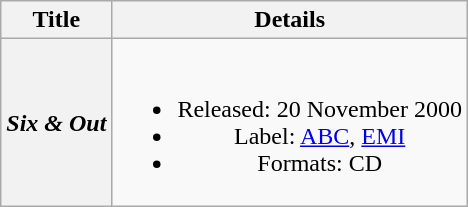<table class="wikitable plainrowheaders" style="text-align:center">
<tr>
<th scope="col">Title</th>
<th scope="col">Details</th>
</tr>
<tr>
<th scope="row"><em>Six & Out</em></th>
<td><br><ul><li>Released: 20 November 2000</li><li>Label: <a href='#'>ABC</a>, <a href='#'>EMI</a></li><li>Formats: CD</li></ul></td>
</tr>
</table>
